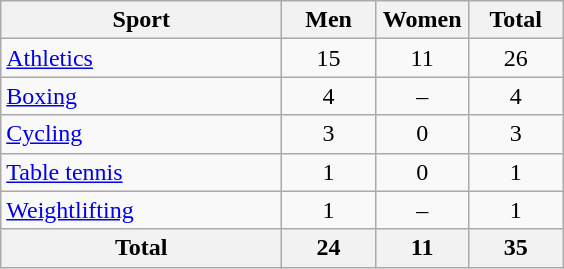<table class="wikitable sortable" style="text-align:center;">
<tr>
<th width=180>Sport</th>
<th width=55>Men</th>
<th width=55>Women</th>
<th width=55>Total</th>
</tr>
<tr>
<td align=left><a href='#'>Athletics</a></td>
<td>15</td>
<td>11</td>
<td>26</td>
</tr>
<tr>
<td align=left><a href='#'>Boxing</a></td>
<td>4</td>
<td>–</td>
<td>4</td>
</tr>
<tr>
<td align=left><a href='#'>Cycling</a></td>
<td>3</td>
<td>0</td>
<td>3</td>
</tr>
<tr>
<td align=left><a href='#'>Table tennis</a></td>
<td>1</td>
<td>0</td>
<td>1</td>
</tr>
<tr>
<td align=left><a href='#'>Weightlifting</a></td>
<td>1</td>
<td>–</td>
<td>1</td>
</tr>
<tr>
<th>Total</th>
<th>24</th>
<th>11</th>
<th>35</th>
</tr>
</table>
